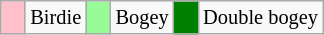<table class="wikitable" span = 50 style="font-size:85%">
<tr>
<td style="background: Pink;" width=10></td>
<td>Birdie</td>
<td style="background: PaleGreen;" width=10></td>
<td>Bogey</td>
<td style="background: Green;" width=10></td>
<td>Double bogey</td>
</tr>
</table>
